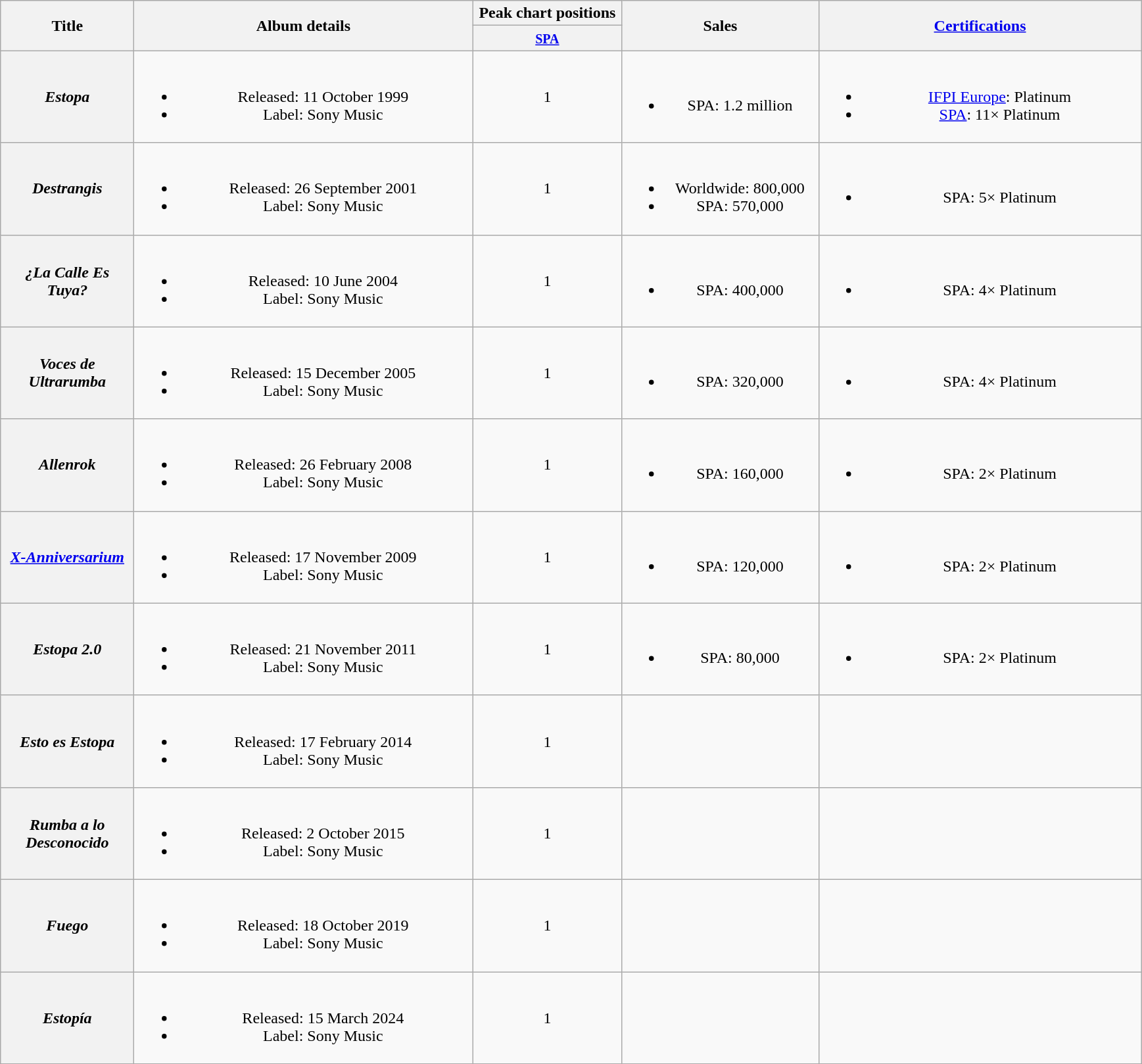<table class="wikitable plainrowheaders" style="text-align:center;">
<tr>
<th scope="col" rowspan="2" style="width:8em;">Title</th>
<th scope="col" rowspan="2" style="width:21em;">Album details</th>
<th scope="col" style="width:9em;">Peak chart positions</th>
<th rowspan="2" style="width:12em;">Sales</th>
<th scope="col" rowspan="2" style="width:20em;"><a href='#'>Certifications</a></th>
</tr>
<tr>
<th style="width:50px;"><small><a href='#'>SPA</a></small><br></th>
</tr>
<tr>
<th scope="row"><em>Estopa</em></th>
<td><br><ul><li>Released: 11 October 1999</li><li>Label: Sony Music</li></ul></td>
<td style="text-align:center;">1</td>
<td><br><ul><li>SPA: 1.2 million</li></ul></td>
<td><br><ul><li><a href='#'>IFPI Europe</a>: Platinum</li><li><a href='#'>SPA</a>: 11× Platinum</li></ul></td>
</tr>
<tr>
<th scope="row"><em>Destrangis</em></th>
<td><br><ul><li>Released: 26 September 2001</li><li>Label: Sony Music</li></ul></td>
<td style="text-align:center;">1</td>
<td><br><ul><li>Worldwide: 800,000</li><li>SPA: 570,000</li></ul></td>
<td><br><ul><li>SPA: 5× Platinum</li></ul></td>
</tr>
<tr>
<th scope="row"><em>¿La Calle Es Tuya?</em></th>
<td><br><ul><li>Released: 10 June 2004</li><li>Label: Sony Music</li></ul></td>
<td style="text-align:center;">1</td>
<td><br><ul><li>SPA: 400,000</li></ul></td>
<td><br><ul><li>SPA: 4× Platinum</li></ul></td>
</tr>
<tr>
<th scope="row"><em>Voces de Ultrarumba</em></th>
<td><br><ul><li>Released: 15 December 2005</li><li>Label: Sony Music</li></ul></td>
<td style="text-align:center;">1</td>
<td><br><ul><li>SPA: 320,000</li></ul></td>
<td><br><ul><li>SPA: 4× Platinum</li></ul></td>
</tr>
<tr>
<th scope="row"><em>Allenrok</em></th>
<td><br><ul><li>Released: 26 February 2008</li><li>Label: Sony Music</li></ul></td>
<td style="text-align:center;">1</td>
<td><br><ul><li>SPA: 160,000</li></ul></td>
<td><br><ul><li>SPA: 2× Platinum</li></ul></td>
</tr>
<tr>
<th scope="row"><em><a href='#'>X-Anniversarium</a></em></th>
<td><br><ul><li>Released: 17 November 2009</li><li>Label: Sony Music</li></ul></td>
<td style="text-align:center;">1</td>
<td><br><ul><li>SPA: 120,000</li></ul></td>
<td><br><ul><li>SPA: 2× Platinum</li></ul></td>
</tr>
<tr>
<th scope="row"><em>Estopa 2.0</em></th>
<td><br><ul><li>Released: 21 November 2011</li><li>Label: Sony Music</li></ul></td>
<td style="text-align:center;">1</td>
<td><br><ul><li>SPA: 80,000</li></ul></td>
<td><br><ul><li>SPA: 2× Platinum</li></ul></td>
</tr>
<tr>
<th scope="row"><em>Esto es Estopa</em></th>
<td><br><ul><li>Released: 17 February 2014</li><li>Label: Sony Music</li></ul></td>
<td style="text-align:center;">1</td>
<td></td>
<td></td>
</tr>
<tr>
<th scope="row"><em>Rumba a lo Desconocido</em></th>
<td><br><ul><li>Released: 2 October 2015</li><li>Label: Sony Music</li></ul></td>
<td style="text-align:center;">1</td>
<td></td>
<td></td>
</tr>
<tr>
<th scope="row"><em>Fuego</em></th>
<td><br><ul><li>Released: 18 October 2019</li><li>Label: Sony Music</li></ul></td>
<td style="c">1</td>
<td></td>
<td></td>
</tr>
<tr>
<th scope="row"><em>Estopía</em></th>
<td><br><ul><li>Released: 15 March 2024</li><li>Label: Sony Music</li></ul></td>
<td style="c">1</td>
<td></td>
<td></td>
</tr>
<tr>
</tr>
</table>
